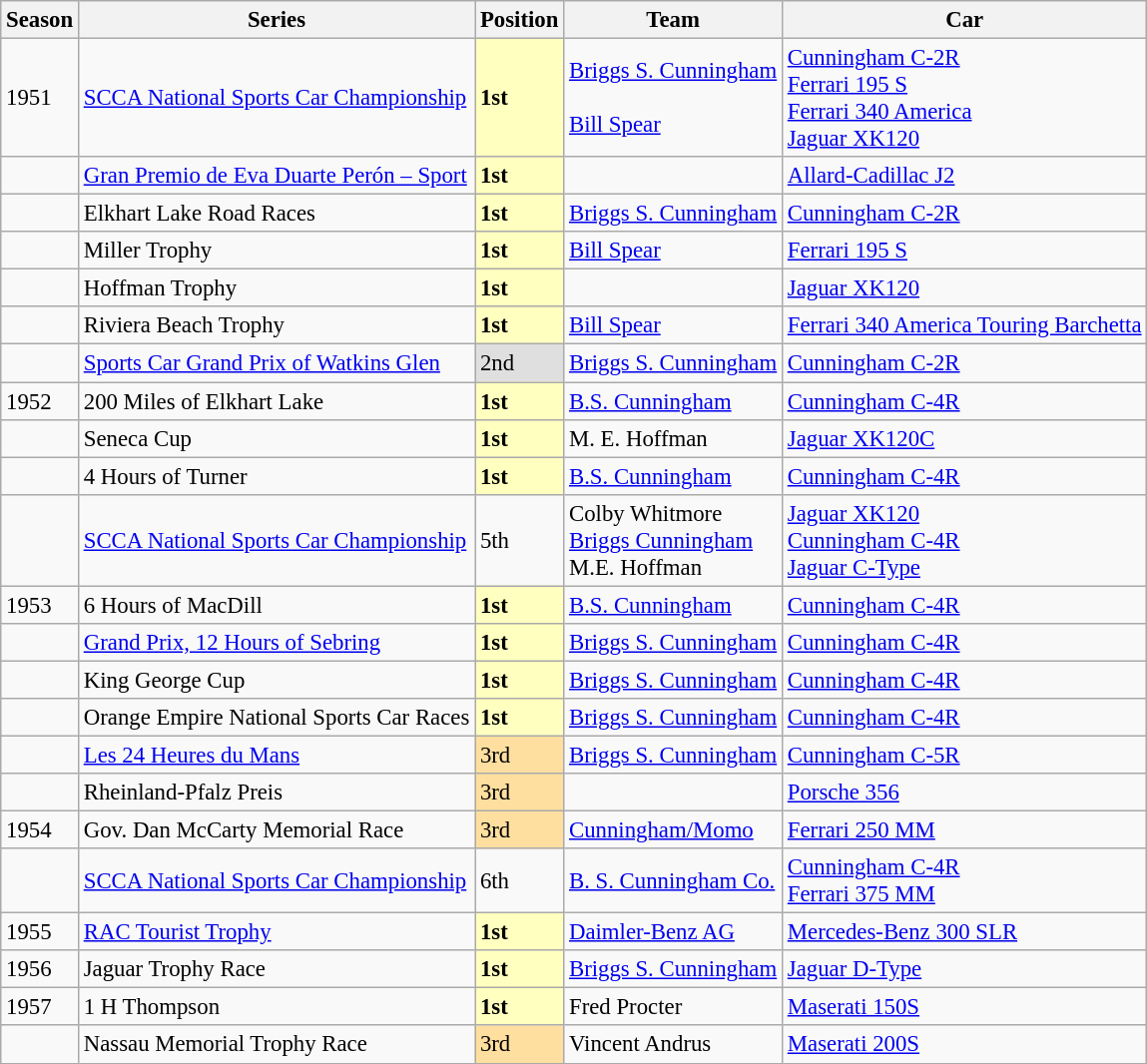<table class="wikitable" style="font-size: 95%;">
<tr>
<th>Season</th>
<th>Series</th>
<th>Position</th>
<th>Team</th>
<th>Car</th>
</tr>
<tr>
<td>1951</td>
<td><a href='#'>SCCA National Sports Car Championship</a></td>
<td style="background:#ffffbf;"><strong>1st</strong></td>
<td><a href='#'>Briggs S. Cunningham</a><br><br><a href='#'>Bill Spear</a></td>
<td><a href='#'>Cunningham C-2R</a><br><a href='#'>Ferrari 195 S</a><br><a href='#'>Ferrari 340 America</a><br><a href='#'>Jaguar XK120</a></td>
</tr>
<tr>
<td></td>
<td><a href='#'>Gran Premio de Eva Duarte Perón – Sport</a></td>
<td style="background:#ffffbf;"><strong>1st</strong></td>
<td></td>
<td><a href='#'>Allard-Cadillac J2</a></td>
</tr>
<tr>
<td></td>
<td>Elkhart Lake Road Races</td>
<td style="background:#ffffbf;"><strong>1st</strong></td>
<td><a href='#'>Briggs S. Cunningham</a></td>
<td><a href='#'>Cunningham C-2R</a></td>
</tr>
<tr>
<td></td>
<td>Miller Trophy</td>
<td style="background:#ffffbf;"><strong>1st</strong></td>
<td><a href='#'>Bill Spear</a></td>
<td><a href='#'>Ferrari 195 S</a></td>
</tr>
<tr>
<td></td>
<td>Hoffman Trophy</td>
<td style="background:#ffffbf;"><strong>1st</strong></td>
<td></td>
<td><a href='#'>Jaguar XK120</a></td>
</tr>
<tr>
<td></td>
<td>Riviera Beach Trophy</td>
<td style="background:#ffffbf;"><strong>1st</strong></td>
<td><a href='#'>Bill Spear</a></td>
<td><a href='#'>Ferrari 340 America Touring Barchetta</a></td>
</tr>
<tr>
<td></td>
<td><a href='#'>Sports Car Grand Prix of Watkins Glen</a></td>
<td style="background:#dfdfdf;">2nd</td>
<td><a href='#'>Briggs S. Cunningham</a></td>
<td><a href='#'>Cunningham C-2R</a></td>
</tr>
<tr>
<td>1952</td>
<td>200 Miles of Elkhart Lake</td>
<td style="background:#ffffbf;"><strong>1st</strong></td>
<td><a href='#'>B.S. Cunningham</a></td>
<td><a href='#'>Cunningham C-4R</a></td>
</tr>
<tr>
<td></td>
<td>Seneca Cup</td>
<td style="background:#ffffbf;"><strong>1st</strong></td>
<td>M. E. Hoffman</td>
<td><a href='#'>Jaguar XK120C</a></td>
</tr>
<tr>
<td></td>
<td>4 Hours of Turner</td>
<td style="background:#ffffbf;"><strong>1st</strong></td>
<td><a href='#'>B.S. Cunningham</a></td>
<td><a href='#'>Cunningham C-4R</a></td>
</tr>
<tr>
<td></td>
<td><a href='#'>SCCA National Sports Car Championship</a></td>
<td>5th</td>
<td>Colby Whitmore<br><a href='#'>Briggs Cunningham</a><br>M.E. Hoffman</td>
<td><a href='#'>Jaguar XK120</a><br><a href='#'>Cunningham C-4R</a><br><a href='#'>Jaguar C-Type</a></td>
</tr>
<tr>
<td>1953</td>
<td>6 Hours of MacDill</td>
<td style="background:#ffffbf;"><strong>1st</strong></td>
<td><a href='#'>B.S. Cunningham</a></td>
<td><a href='#'>Cunningham C-4R</a></td>
</tr>
<tr>
<td></td>
<td><a href='#'>Grand Prix, 12 Hours of Sebring</a></td>
<td style="background:#ffffbf;"><strong>1st</strong></td>
<td><a href='#'>Briggs S. Cunningham</a></td>
<td><a href='#'>Cunningham C-4R</a></td>
</tr>
<tr>
<td></td>
<td>King George Cup</td>
<td style="background:#ffffbf;"><strong>1st</strong></td>
<td><a href='#'>Briggs S. Cunningham</a></td>
<td><a href='#'>Cunningham C-4R</a></td>
</tr>
<tr>
<td></td>
<td>Orange Empire National Sports Car Races</td>
<td style="background:#ffffbf;"><strong>1st</strong></td>
<td><a href='#'>Briggs S. Cunningham</a></td>
<td><a href='#'>Cunningham C-4R</a></td>
</tr>
<tr>
<td></td>
<td><a href='#'>Les 24 Heures du Mans</a></td>
<td style="background:#ffdf9f;">3rd</td>
<td><a href='#'>Briggs S. Cunningham</a></td>
<td><a href='#'>Cunningham C-5R</a></td>
</tr>
<tr>
<td></td>
<td>Rheinland-Pfalz Preis</td>
<td style="background:#ffdf9f;">3rd</td>
<td></td>
<td><a href='#'>Porsche 356</a></td>
</tr>
<tr>
<td>1954</td>
<td>Gov. Dan McCarty Memorial Race</td>
<td style="background:#ffdf9f;">3rd</td>
<td><a href='#'>Cunningham/Momo</a></td>
<td><a href='#'>Ferrari 250 MM</a></td>
</tr>
<tr>
<td></td>
<td><a href='#'>SCCA National Sports Car Championship</a></td>
<td>6th</td>
<td><a href='#'>B. S. Cunningham Co.</a></td>
<td><a href='#'>Cunningham C-4R</a><br><a href='#'>Ferrari 375 MM</a></td>
</tr>
<tr>
<td>1955</td>
<td><a href='#'>RAC Tourist Trophy</a></td>
<td style="background:#ffffbf;"><strong>1st</strong></td>
<td><a href='#'>Daimler-Benz AG</a></td>
<td><a href='#'>Mercedes-Benz 300 SLR</a></td>
</tr>
<tr>
<td>1956</td>
<td>Jaguar Trophy Race</td>
<td style="background:#ffffbf;"><strong>1st</strong></td>
<td><a href='#'>Briggs S. Cunningham</a></td>
<td><a href='#'>Jaguar D-Type</a></td>
</tr>
<tr>
<td>1957</td>
<td>1 H Thompson</td>
<td style="background:#ffffbf;"><strong>1st</strong></td>
<td>Fred Procter</td>
<td><a href='#'>Maserati 150S</a></td>
</tr>
<tr>
<td></td>
<td>Nassau Memorial Trophy Race</td>
<td style="background:#ffdf9f;">3rd</td>
<td>Vincent Andrus</td>
<td><a href='#'>Maserati 200S</a></td>
</tr>
</table>
